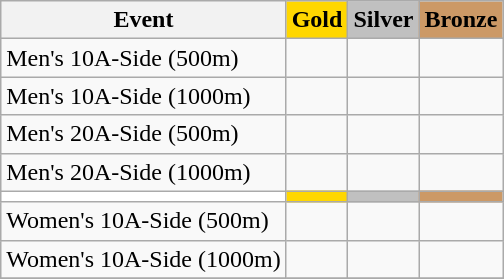<table class="wikitable">
<tr>
<th>Event</th>
<th style="background: gold">Gold</th>
<th style="background: silver">Silver</th>
<th style="background: #cc9966">Bronze</th>
</tr>
<tr>
<td>Men's 10A-Side (500m)</td>
<td></td>
<td></td>
<td></td>
</tr>
<tr>
<td>Men's 10A-Side (1000m)</td>
<td></td>
<td></td>
<td></td>
</tr>
<tr>
<td>Men's 20A-Side (500m)</td>
<td></td>
<td></td>
<td></td>
</tr>
<tr>
<td>Men's 20A-Side (1000m)</td>
<td></td>
<td></td>
<td></td>
</tr>
<tr>
<th style="background: #FFFFFF"></th>
<th style="background: gold"></th>
<th style="background: silver"></th>
<th style="background: #cc9966"></th>
</tr>
<tr>
<td>Women's 10A-Side (500m)</td>
<td></td>
<td></td>
<td></td>
</tr>
<tr>
<td>Women's 10A-Side (1000m)</td>
<td></td>
<td></td>
<td></td>
</tr>
<tr>
</tr>
</table>
